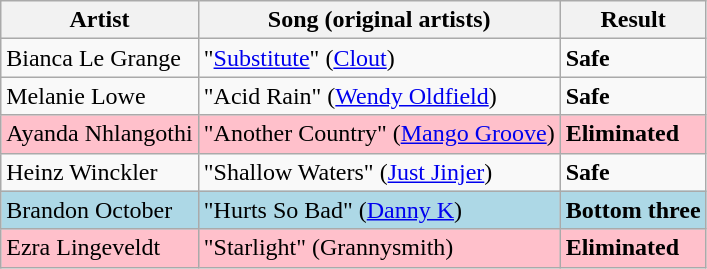<table class=wikitable>
<tr>
<th>Artist</th>
<th>Song (original artists)</th>
<th>Result</th>
</tr>
<tr>
<td>Bianca Le Grange</td>
<td>"<a href='#'>Substitute</a>" (<a href='#'>Clout</a>)</td>
<td><strong>Safe</strong></td>
</tr>
<tr>
<td>Melanie Lowe</td>
<td>"Acid Rain" (<a href='#'>Wendy Oldfield</a>)</td>
<td><strong>Safe</strong></td>
</tr>
<tr style="background:pink;">
<td>Ayanda Nhlangothi</td>
<td>"Another Country" (<a href='#'>Mango Groove</a>)</td>
<td><strong>Eliminated</strong></td>
</tr>
<tr>
<td>Heinz Winckler</td>
<td>"Shallow Waters" (<a href='#'>Just Jinjer</a>)</td>
<td><strong>Safe</strong></td>
</tr>
<tr style="background:lightblue;">
<td>Brandon October</td>
<td>"Hurts So Bad" (<a href='#'>Danny K</a>)</td>
<td><strong>Bottom three</strong></td>
</tr>
<tr style="background:pink;">
<td>Ezra Lingeveldt</td>
<td>"Starlight" (Grannysmith)</td>
<td><strong>Eliminated</strong></td>
</tr>
</table>
